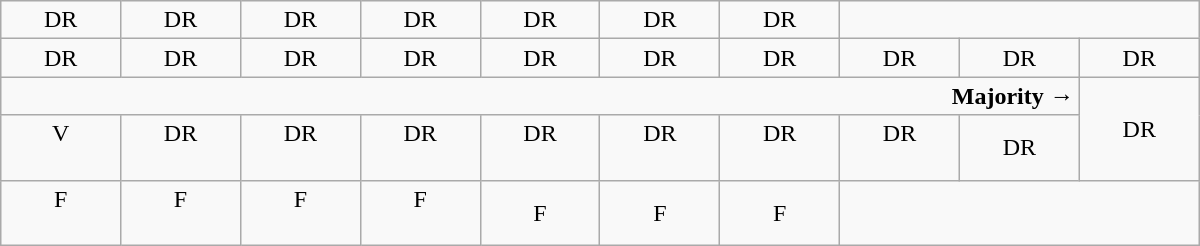<table class="wikitable" style="text-align:center" width=800px>
<tr>
<td>DR</td>
<td>DR</td>
<td>DR</td>
<td>DR</td>
<td>DR</td>
<td>DR</td>
<td>DR</td>
</tr>
<tr>
<td width=50px >DR</td>
<td width=50px >DR</td>
<td width=50px >DR</td>
<td width=50px >DR</td>
<td width=50px >DR</td>
<td width=50px >DR</td>
<td width=50px >DR</td>
<td width=50px >DR</td>
<td width=50px >DR</td>
<td width=50px >DR</td>
</tr>
<tr>
<td colspan=9 style="text-align:right"><strong>Majority →</strong></td>
<td rowspan=2 >DR</td>
</tr>
<tr>
<td>V<br><br></td>
<td>DR<br><br></td>
<td>DR<br><br></td>
<td>DR<br><br></td>
<td>DR<br><br></td>
<td>DR<br><br></td>
<td>DR<br><br></td>
<td>DR<br><br></td>
<td>DR</td>
</tr>
<tr>
<td>F<br><br></td>
<td>F<br><br></td>
<td>F<br><br></td>
<td>F<br><br></td>
<td>F</td>
<td>F</td>
<td>F</td>
</tr>
</table>
